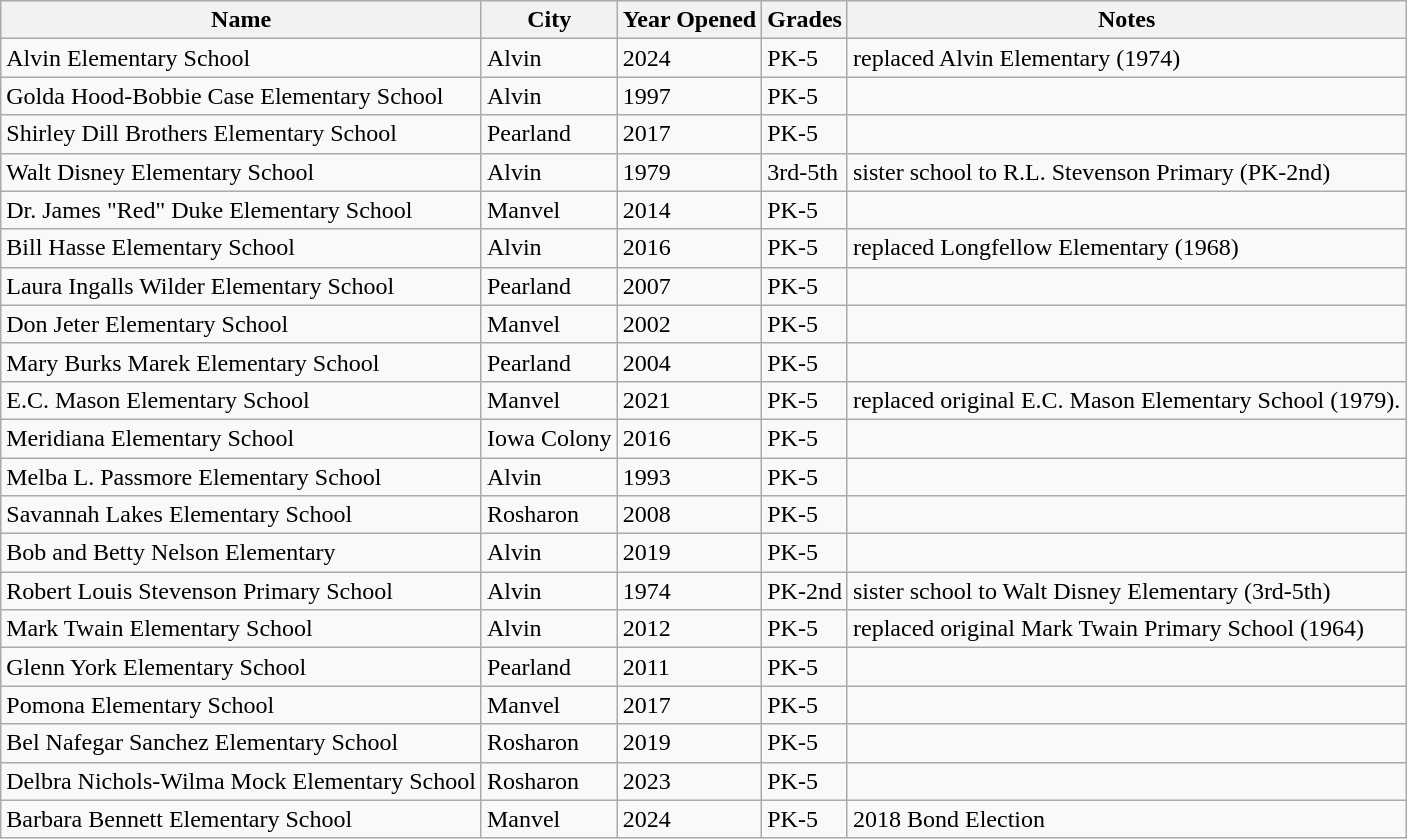<table class="wikitable sortable" align="left" style="margin:auto;">
<tr>
<th>Name</th>
<th>City</th>
<th>Year Opened</th>
<th>Grades</th>
<th>Notes</th>
</tr>
<tr>
<td>Alvin Elementary School</td>
<td>Alvin</td>
<td>2024</td>
<td>PK-5</td>
<td>replaced Alvin Elementary (1974)</td>
</tr>
<tr>
<td>Golda Hood-Bobbie Case Elementary School</td>
<td>Alvin</td>
<td>1997</td>
<td>PK-5</td>
<td></td>
</tr>
<tr>
<td>Shirley Dill Brothers Elementary School</td>
<td>Pearland</td>
<td>2017</td>
<td>PK-5</td>
<td></td>
</tr>
<tr>
<td>Walt Disney Elementary School</td>
<td>Alvin</td>
<td>1979</td>
<td>3rd-5th</td>
<td>sister school to R.L. Stevenson Primary (PK-2nd)</td>
</tr>
<tr>
<td>Dr. James "Red" Duke Elementary School</td>
<td>Manvel</td>
<td>2014</td>
<td>PK-5</td>
<td></td>
</tr>
<tr>
<td>Bill Hasse Elementary School</td>
<td>Alvin</td>
<td>2016</td>
<td>PK-5</td>
<td>replaced Longfellow Elementary (1968)</td>
</tr>
<tr>
<td>Laura Ingalls Wilder Elementary School</td>
<td>Pearland</td>
<td>2007</td>
<td>PK-5</td>
<td></td>
</tr>
<tr>
<td>Don Jeter Elementary School</td>
<td>Manvel</td>
<td>2002</td>
<td>PK-5</td>
<td></td>
</tr>
<tr>
<td>Mary Burks Marek Elementary School</td>
<td>Pearland</td>
<td>2004</td>
<td>PK-5</td>
<td></td>
</tr>
<tr>
<td>E.C. Mason Elementary School</td>
<td>Manvel</td>
<td>2021</td>
<td>PK-5</td>
<td>replaced original E.C. Mason Elementary School (1979).</td>
</tr>
<tr>
<td>Meridiana Elementary School</td>
<td>Iowa Colony</td>
<td>2016</td>
<td>PK-5</td>
<td></td>
</tr>
<tr>
<td>Melba L. Passmore Elementary School</td>
<td>Alvin</td>
<td>1993</td>
<td>PK-5</td>
<td></td>
</tr>
<tr>
<td>Savannah Lakes Elementary School</td>
<td>Rosharon</td>
<td>2008</td>
<td>PK-5</td>
<td></td>
</tr>
<tr>
<td>Bob and Betty Nelson Elementary</td>
<td>Alvin</td>
<td>2019</td>
<td>PK-5</td>
<td></td>
</tr>
<tr>
<td>Robert Louis Stevenson Primary School</td>
<td>Alvin</td>
<td>1974</td>
<td>PK-2nd</td>
<td>sister school to Walt Disney Elementary (3rd-5th)</td>
</tr>
<tr>
<td>Mark Twain Elementary School</td>
<td>Alvin</td>
<td>2012</td>
<td>PK-5</td>
<td>replaced original Mark Twain Primary School (1964)</td>
</tr>
<tr>
<td>Glenn York Elementary School</td>
<td>Pearland</td>
<td>2011</td>
<td>PK-5</td>
<td></td>
</tr>
<tr>
<td>Pomona Elementary School</td>
<td>Manvel</td>
<td>2017</td>
<td>PK-5</td>
<td></td>
</tr>
<tr>
<td>Bel Nafegar Sanchez Elementary School</td>
<td>Rosharon</td>
<td>2019</td>
<td>PK-5</td>
<td></td>
</tr>
<tr>
<td>Delbra Nichols-Wilma Mock Elementary School</td>
<td>Rosharon</td>
<td>2023</td>
<td>PK-5</td>
<td></td>
</tr>
<tr>
<td>Barbara Bennett Elementary School</td>
<td>Manvel</td>
<td>2024</td>
<td>PK-5</td>
<td>2018 Bond Election</td>
</tr>
</table>
